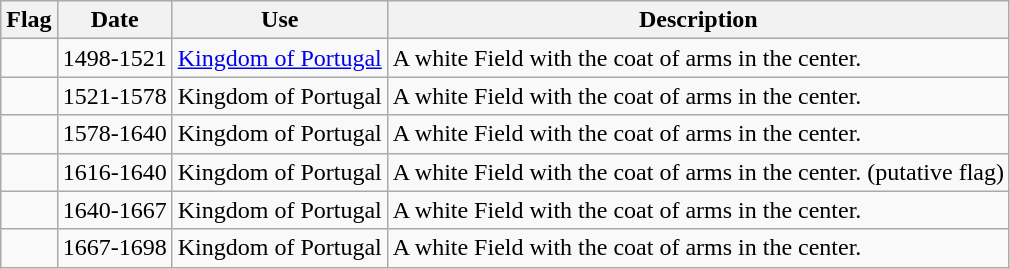<table class="wikitable">
<tr>
<th>Flag</th>
<th>Date</th>
<th>Use</th>
<th>Description</th>
</tr>
<tr>
<td></td>
<td>1498-1521</td>
<td><a href='#'>Kingdom of Portugal</a></td>
<td>A white Field with the coat of arms in the center.</td>
</tr>
<tr>
<td></td>
<td>1521-1578</td>
<td>Kingdom of Portugal</td>
<td>A white Field with the coat of arms in the center.</td>
</tr>
<tr>
<td></td>
<td>1578-1640</td>
<td>Kingdom of Portugal</td>
<td>A white Field with the coat of arms in the center.</td>
</tr>
<tr>
<td></td>
<td>1616-1640</td>
<td>Kingdom of Portugal</td>
<td>A white Field with the coat of arms in the center. (putative flag)</td>
</tr>
<tr>
<td></td>
<td>1640-1667</td>
<td>Kingdom of Portugal</td>
<td>A white Field with the coat of arms in the center.</td>
</tr>
<tr>
<td></td>
<td>1667-1698</td>
<td>Kingdom of Portugal</td>
<td>A white Field with the coat of arms in the center.</td>
</tr>
</table>
